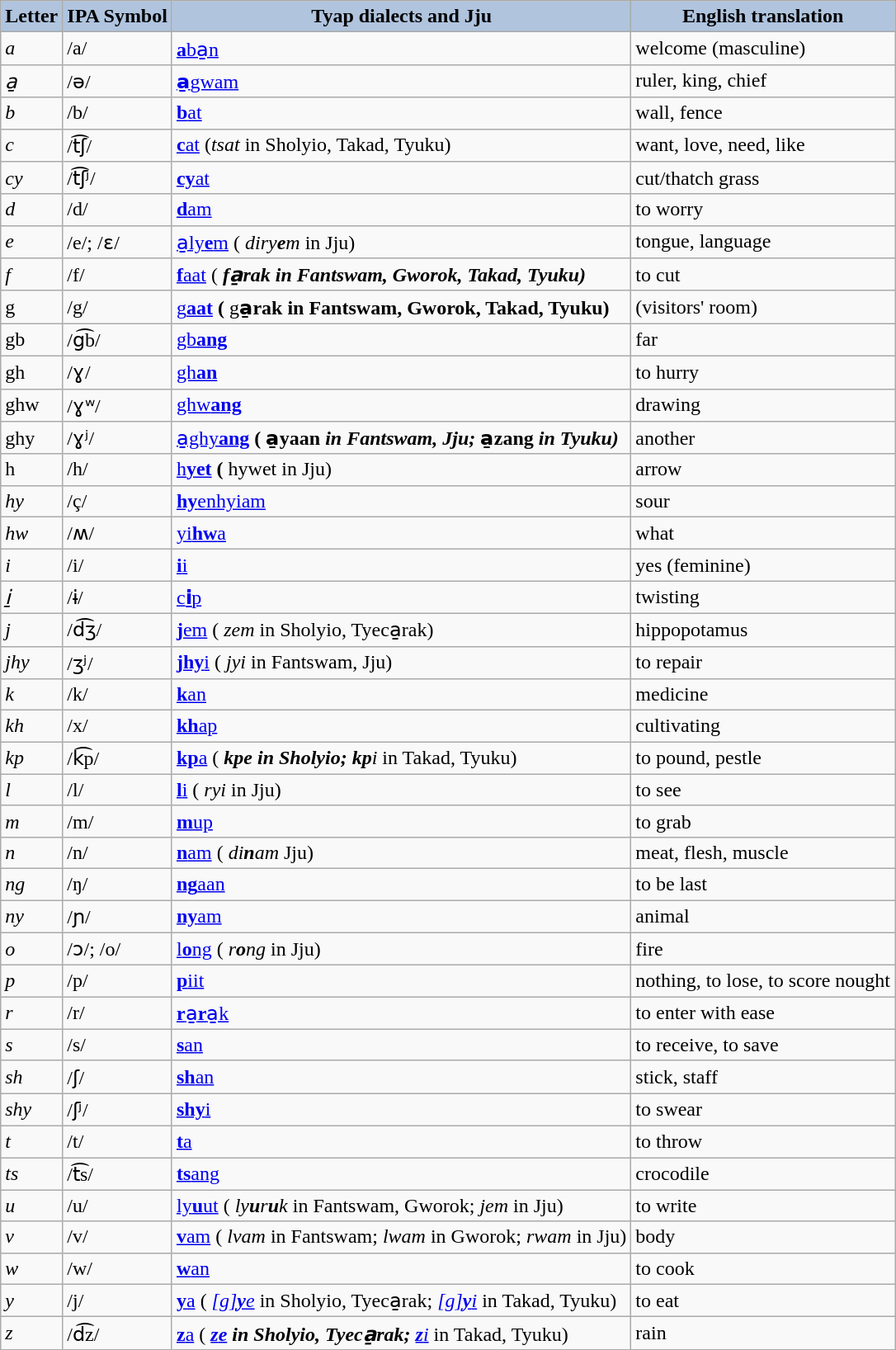<table class="wikitable">
<tr>
<th style="background:#B0C4DE;">Letter</th>
<th style="background:#B0C4DE;">IPA Symbol</th>
<th style="background:#B0C4DE;">Tyap dialects and Jju</th>
<th style="background:#B0C4DE;">English translation</th>
</tr>
<tr>
<td><em>a</em></td>
<td>/a/</td>
<td><a href='#'><strong>a</strong>ba̱n</a></td>
<td>welcome (masculine)</td>
</tr>
<tr>
<td><em>a̱</em></td>
<td>/ə/</td>
<td><a href='#'><strong>a̱</strong>gwam</a></td>
<td>ruler, king, chief</td>
</tr>
<tr>
<td><em>b</em></td>
<td>/b/</td>
<td><a href='#'><strong>b</strong>at</a></td>
<td>wall, fence</td>
</tr>
<tr>
<td><em>c</em></td>
<td>/t͡ʃ/</td>
<td><a href='#'><strong>c</strong>at</a> (<em>tsat</em> in Sholyio, Takad, Tyuku)</td>
<td>want, love, need, like</td>
</tr>
<tr>
<td><em>cy</em></td>
<td>/t͡ʃʲ/</td>
<td><a href='#'><strong>cy</strong>at</a></td>
<td>cut/thatch grass</td>
</tr>
<tr>
<td><em>d</em></td>
<td>/d/</td>
<td><a href='#'><strong>d</strong>am</a></td>
<td>to worry</td>
</tr>
<tr>
<td><em>e</em></td>
<td>/e/; /ɛ/</td>
<td><a href='#'>a̱ly<strong>e</strong>m</a> ( <em>diry<strong>e</strong>m</em> in Jju)</td>
<td>tongue, language</td>
</tr>
<tr>
<td><em>f</em></td>
<td>/f/</td>
<td><a href='#'><strong>f</strong>aat</a> ( <strong><em>f<strong>a̱rak<em> in Fantswam, Gworok, Takad, Tyuku)</td>
<td>to cut</td>
</tr>
<tr>
<td></em>g<em></td>
<td>/g/</td>
<td><a href='#'></strong>g<strong>aat</a> ( </strong>g<strong>a̱rak in Fantswam, Gworok, Takad, Tyuku)</td>
<td>(visitors' room)</td>
</tr>
<tr>
<td></em>gb<em></td>
<td>/g͡b/</td>
<td><a href='#'></strong>gb<strong>ang</a></td>
<td>far</td>
</tr>
<tr>
<td></em>gh<em></td>
<td>/ɣ/</td>
<td><a href='#'></strong>gh<strong>an</a></td>
<td>to hurry</td>
</tr>
<tr>
<td></em>ghw<em></td>
<td>/ɣʷ/</td>
<td><a href='#'></strong>ghw<strong>ang</a></td>
<td>drawing</td>
</tr>
<tr>
<td></em>ghy<em></td>
<td>/ɣʲ/</td>
<td><a href='#'>a̱</strong>ghy<strong>ang</a> ( </em>a̱yaan<em> in Fantswam, Jju; </em>a̱zang<em> in Tyuku)</td>
<td>another</td>
</tr>
<tr>
<td></em>h<em></td>
<td>/h/</td>
<td><a href='#'></strong>h<strong>yet</a> ( </em></strong>h</strong>ywet</em> in Jju)</td>
<td>arrow</td>
</tr>
<tr>
<td><em>hy</em></td>
<td>/ç/</td>
<td><a href='#'><strong>hy</strong>enhyiam</a></td>
<td>sour</td>
</tr>
<tr>
<td><em>hw</em></td>
<td>/ʍ/</td>
<td><a href='#'>yi<strong>hw</strong>a</a></td>
<td>what</td>
</tr>
<tr>
<td><em>i</em></td>
<td>/i/</td>
<td><a href='#'><strong>i</strong>i</a></td>
<td>yes (feminine)</td>
</tr>
<tr>
<td><em>i̱</em></td>
<td>/ɨ/</td>
<td><a href='#'>c<strong>i̱</strong>p</a></td>
<td>twisting</td>
</tr>
<tr>
<td><em>j</em></td>
<td>/d͡ʒ/</td>
<td><a href='#'><strong>j</strong>em</a> ( <em>zem</em> in Sholyio, Tyeca̱rak)</td>
<td>hippopotamus</td>
</tr>
<tr>
<td><em>jhy</em></td>
<td>/ʒʲ/</td>
<td><a href='#'><strong>jhy</strong>i</a> ( <em>jyi</em> in Fantswam, Jju)</td>
<td>to repair</td>
</tr>
<tr>
<td><em>k</em></td>
<td>/k/</td>
<td><a href='#'><strong>k</strong>an</a></td>
<td>medicine</td>
</tr>
<tr>
<td><em>kh</em></td>
<td>/x/</td>
<td><a href='#'><strong>kh</strong>ap</a></td>
<td>cultivating</td>
</tr>
<tr>
<td><em>kp</em></td>
<td>/k͡p/</td>
<td><a href='#'><strong>kp</strong>a</a> ( <strong><em>kp<strong>e<em> in Sholyio; </em></strong>kp</strong>i</em> in Takad, Tyuku)</td>
<td>to pound, pestle</td>
</tr>
<tr>
<td><em>l</em></td>
<td>/l/</td>
<td><a href='#'><strong>l</strong>i</a> ( <em>ryi</em> in Jju)</td>
<td>to see</td>
</tr>
<tr>
<td><em>m</em></td>
<td>/m/</td>
<td><a href='#'><strong>m</strong>up</a></td>
<td>to grab</td>
</tr>
<tr>
<td><em>n</em></td>
<td>/n/</td>
<td><a href='#'><strong>n</strong>am</a> ( <em>di<strong>n</strong>am</em> Jju)</td>
<td>meat, flesh, muscle</td>
</tr>
<tr>
<td><em>ng</em></td>
<td>/ŋ/</td>
<td><a href='#'><strong>ng</strong>aan</a></td>
<td>to be last</td>
</tr>
<tr>
<td><em>ny</em></td>
<td>/ɲ/</td>
<td><a href='#'><strong>ny</strong>am</a></td>
<td>animal</td>
</tr>
<tr>
<td><em>o</em></td>
<td>/ɔ/; /o/</td>
<td><a href='#'>l<strong>o</strong>ng</a> ( <em>r<strong>o</strong>ng</em> in Jju)</td>
<td>fire</td>
</tr>
<tr>
<td><em>p</em></td>
<td>/p/</td>
<td><a href='#'><strong>p</strong>iit</a></td>
<td>nothing, to lose, to score nought</td>
</tr>
<tr>
<td><em>r</em></td>
<td>/r/</td>
<td><a href='#'><strong>r</strong>a̱<strong>r</strong>a̱k</a></td>
<td>to enter with ease</td>
</tr>
<tr>
<td><em>s</em></td>
<td>/s/</td>
<td><a href='#'><strong>s</strong>an</a></td>
<td>to receive, to save</td>
</tr>
<tr>
<td><em>sh</em></td>
<td>/ʃ/</td>
<td><a href='#'><strong>sh</strong>an</a></td>
<td>stick, staff</td>
</tr>
<tr>
<td><em>shy</em></td>
<td>/ʃʲ/</td>
<td><a href='#'><strong>shy</strong>i</a></td>
<td>to swear</td>
</tr>
<tr>
<td><em>t</em></td>
<td>/t/</td>
<td><a href='#'><strong>t</strong>a</a></td>
<td>to throw</td>
</tr>
<tr>
<td><em>ts</em></td>
<td>/t͡s/</td>
<td><a href='#'><strong>ts</strong>ang</a></td>
<td>crocodile</td>
</tr>
<tr>
<td><em>u</em></td>
<td>/u/</td>
<td><a href='#'>ly<strong>u</strong>ut</a> ( <em>ly<strong>u</strong>r<strong>u</strong>k</em> in Fantswam, Gworok; <em>jem</em> in Jju)</td>
<td>to write</td>
</tr>
<tr>
<td><em>v</em></td>
<td>/v/</td>
<td><a href='#'><strong>v</strong>am</a> ( <em>lvam</em> in Fantswam; <em>lwam</em> in Gworok; <em>rwam</em> in Jju)</td>
<td>body</td>
</tr>
<tr>
<td><em>w</em></td>
<td>/w/</td>
<td><a href='#'><strong>w</strong>an</a></td>
<td>to cook</td>
</tr>
<tr>
<td><em>y</em></td>
<td>/j/</td>
<td><a href='#'><strong>y</strong>a</a> ( <a href='#'><em>[g]<strong>y</strong>e</em></a> in Sholyio, Tyeca̱rak; <a href='#'><em>[g]<strong>y</strong>i</em></a> in Takad, Tyuku)</td>
<td>to eat</td>
</tr>
<tr>
<td><em>z</em></td>
<td>/d͡z/</td>
<td><a href='#'><strong>z</strong>a</a> ( <a href='#'><strong><em>z<strong>e<em></a> in Sholyio, Tyeca̱rak; <a href='#'></em></strong>z</strong>i</em></a> in Takad, Tyuku)</td>
<td>rain</td>
</tr>
</table>
